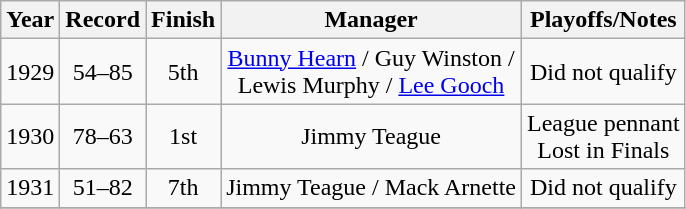<table class="wikitable" style="text-align:center">
<tr>
<th>Year</th>
<th>Record</th>
<th>Finish</th>
<th>Manager</th>
<th>Playoffs/Notes</th>
</tr>
<tr align=center>
<td>1929</td>
<td>54–85</td>
<td>5th</td>
<td><a href='#'>Bunny Hearn</a> / Guy Winston /<br>Lewis Murphy / <a href='#'>Lee Gooch</a></td>
<td>Did not qualify</td>
</tr>
<tr align=center>
<td>1930</td>
<td>78–63</td>
<td>1st</td>
<td>Jimmy Teague</td>
<td>League pennant<br>Lost in Finals</td>
</tr>
<tr align=center>
<td>1931</td>
<td>51–82</td>
<td>7th</td>
<td>Jimmy Teague / Mack Arnette</td>
<td>Did not qualify</td>
</tr>
<tr align=center>
</tr>
</table>
